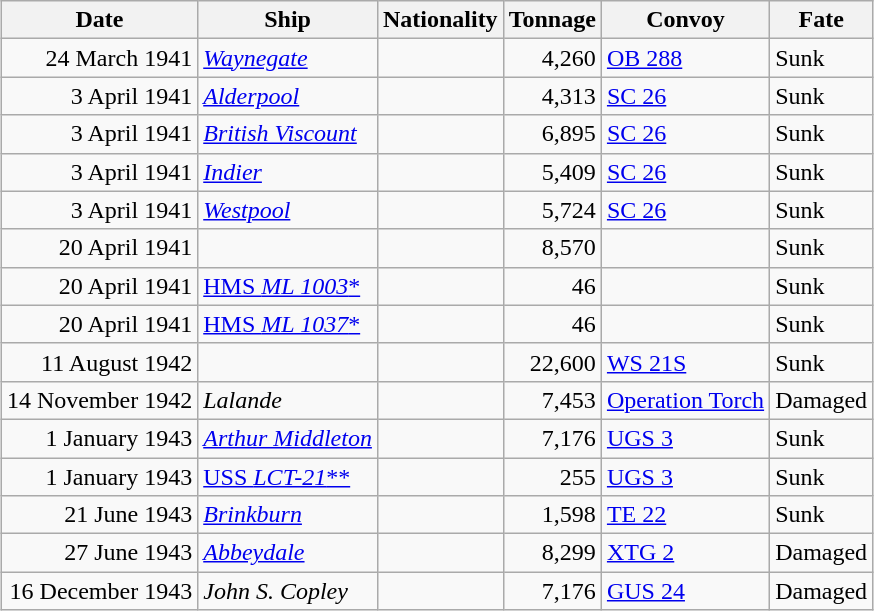<table class="wikitable sortable" style="margin: 1em auto 1em auto;"|->
<tr>
<th>Date</th>
<th>Ship</th>
<th>Nationality</th>
<th>Tonnage</th>
<th>Convoy</th>
<th>Fate</th>
</tr>
<tr>
<td align="right">24 March 1941</td>
<td align="left"><a href='#'><em>Waynegate</em></a></td>
<td align="left"></td>
<td align="right">4,260</td>
<td align="left"><a href='#'>OB 288</a></td>
<td align="left">Sunk</td>
</tr>
<tr>
<td align="right">3 April 1941</td>
<td align="left"><a href='#'><em>Alderpool</em></a></td>
<td align="left"></td>
<td align="right">4,313</td>
<td align="left"><a href='#'>SC 26</a></td>
<td align="left">Sunk</td>
</tr>
<tr>
<td align="right">3 April 1941</td>
<td align="left"><a href='#'><em>British Viscount</em></a></td>
<td align="left"></td>
<td align="right">6,895</td>
<td align="left"><a href='#'>SC 26</a></td>
<td align="left">Sunk</td>
</tr>
<tr>
<td align="right">3 April 1941</td>
<td align="left"><a href='#'><em>Indier</em></a></td>
<td align="left"></td>
<td align="right">5,409</td>
<td align="left"><a href='#'>SC 26</a></td>
<td align="left">Sunk</td>
</tr>
<tr>
<td align="right">3 April 1941</td>
<td align="left"><a href='#'><em>Westpool</em></a></td>
<td align="left"></td>
<td align="right">5,724</td>
<td align="left"><a href='#'>SC 26</a></td>
<td align="left">Sunk</td>
</tr>
<tr>
<td align="right">20 April 1941</td>
<td align="left"></td>
<td align="left"></td>
<td align="right">8,570</td>
<td align="left"></td>
<td align="left">Sunk</td>
</tr>
<tr>
<td align="right">20 April 1941</td>
<td align="left"><a href='#'>HMS <em>ML 1003</em>*</a></td>
<td align="left"></td>
<td align="right">46</td>
<td align="left"></td>
<td align="left">Sunk</td>
</tr>
<tr>
<td align="right">20 April 1941</td>
<td align="left"><a href='#'>HMS <em>ML 1037</em>*</a></td>
<td align="left"></td>
<td align="right">46</td>
<td align="left"></td>
<td align="left">Sunk</td>
</tr>
<tr>
<td align="right">11 August 1942</td>
<td align="left"></td>
<td align="left"></td>
<td align="right">22,600</td>
<td align="left"><a href='#'>WS 21S</a></td>
<td align="left">Sunk</td>
</tr>
<tr>
<td align="right">14 November 1942</td>
<td align="left"><em>Lalande</em></td>
<td align="left"></td>
<td align="right">7,453</td>
<td align="left"><a href='#'>Operation Torch</a></td>
<td align="left">Damaged</td>
</tr>
<tr>
<td align="right">1 January 1943</td>
<td align="left"><a href='#'><em>Arthur Middleton</em></a></td>
<td align="left"></td>
<td align="right">7,176</td>
<td align="left"><a href='#'>UGS 3</a></td>
<td align="left">Sunk</td>
</tr>
<tr>
<td align="right">1 January 1943</td>
<td align="left"><a href='#'>USS <em>LCT-21</em>**</a></td>
<td align="left"></td>
<td align="right">255</td>
<td align="left"><a href='#'>UGS 3</a></td>
<td align="left">Sunk</td>
</tr>
<tr>
<td align="right">21 June 1943</td>
<td align="left"><a href='#'><em>Brinkburn</em></a></td>
<td align="left"></td>
<td align="right">1,598</td>
<td align="left"><a href='#'>TE 22</a></td>
<td align="left">Sunk</td>
</tr>
<tr>
<td align="right">27 June 1943</td>
<td align="left"><a href='#'><em>Abbeydale</em></a></td>
<td align="left"></td>
<td align="right">8,299</td>
<td align="left"><a href='#'>XTG 2</a></td>
<td align="left">Damaged</td>
</tr>
<tr>
<td align="right">16 December 1943</td>
<td align="left"><em>John S. Copley</em></td>
<td align="left"></td>
<td align="right">7,176</td>
<td align="left"><a href='#'>GUS 24</a></td>
<td align="left">Damaged</td>
</tr>
</table>
